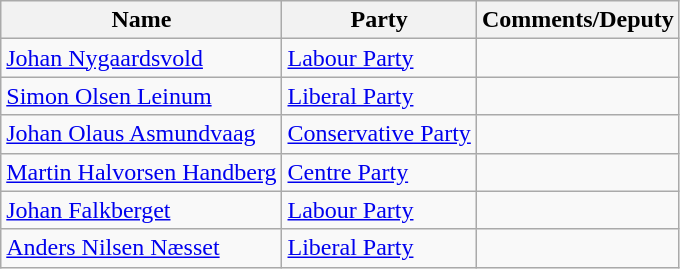<table class="wikitable">
<tr>
<th>Name</th>
<th>Party</th>
<th>Comments/Deputy</th>
</tr>
<tr>
<td><a href='#'>Johan Nygaardsvold</a></td>
<td><a href='#'>Labour Party</a></td>
<td></td>
</tr>
<tr>
<td><a href='#'>Simon Olsen Leinum</a></td>
<td><a href='#'>Liberal Party</a></td>
<td></td>
</tr>
<tr>
<td><a href='#'>Johan Olaus Asmundvaag</a></td>
<td><a href='#'>Conservative Party</a></td>
<td></td>
</tr>
<tr>
<td><a href='#'>Martin Halvorsen Handberg</a></td>
<td><a href='#'>Centre Party</a></td>
<td></td>
</tr>
<tr>
<td><a href='#'>Johan Falkberget</a></td>
<td><a href='#'>Labour Party</a></td>
<td></td>
</tr>
<tr>
<td><a href='#'>Anders Nilsen Næsset</a></td>
<td><a href='#'>Liberal Party</a></td>
<td></td>
</tr>
</table>
